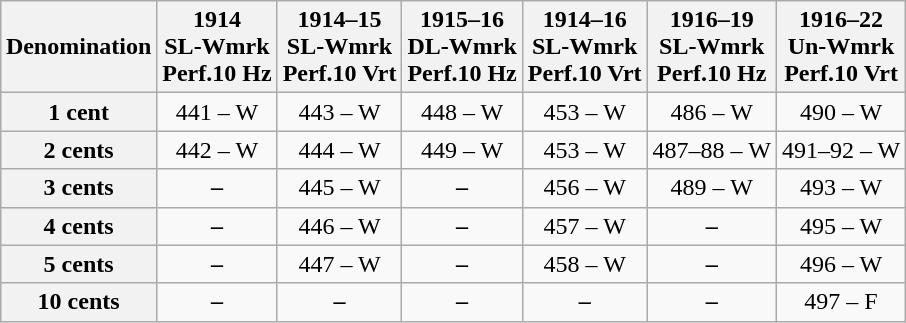<table class="wikitable" style="margin:1em auto; text-align:center;">
<tr>
<th>Denomination</th>
<th>1914<br>SL-Wmrk<br>Perf.10 Hz</th>
<th>1914–15<br>SL-Wmrk<br>Perf.10 Vrt</th>
<th>1915–16<br>DL-Wmrk<br>Perf.10 Hz</th>
<th>1914–16<br>SL-Wmrk<br>Perf.10 Vrt</th>
<th>1916–19<br>SL-Wmrk<br>Perf.10 Hz</th>
<th>1916–22<br>Un-Wmrk<br>Perf.10 Vrt</th>
</tr>
<tr>
<th>1 cent</th>
<td>441 – W</td>
<td>443 – W</td>
<td>448 – W</td>
<td>453 – W</td>
<td>486 – W</td>
<td>490 – W</td>
</tr>
<tr>
<th>2 cents</th>
<td>442 – W</td>
<td>444 – W</td>
<td>449 – W</td>
<td>453 – W</td>
<td>487–88 – W</td>
<td>491–92 – W</td>
</tr>
<tr>
<th>3 cents</th>
<td><strong>–</strong></td>
<td>445 – W</td>
<td><strong>–</strong></td>
<td>456 – W</td>
<td>489 – W</td>
<td>493 – W</td>
</tr>
<tr>
<th>4 cents</th>
<td><strong>–</strong></td>
<td>446 – W</td>
<td><strong>–</strong></td>
<td>457 – W</td>
<td><strong>–</strong></td>
<td>495 – W</td>
</tr>
<tr>
<th>5 cents</th>
<td><strong>–</strong></td>
<td>447 – W</td>
<td><strong>–</strong></td>
<td>458 – W</td>
<td><strong>–</strong></td>
<td>496 – W</td>
</tr>
<tr>
<th>10 cents</th>
<td><strong>–</strong></td>
<td><strong>–</strong></td>
<td><strong>–</strong></td>
<td><strong>–</strong></td>
<td><strong>–</strong></td>
<td>497 – F</td>
</tr>
</table>
